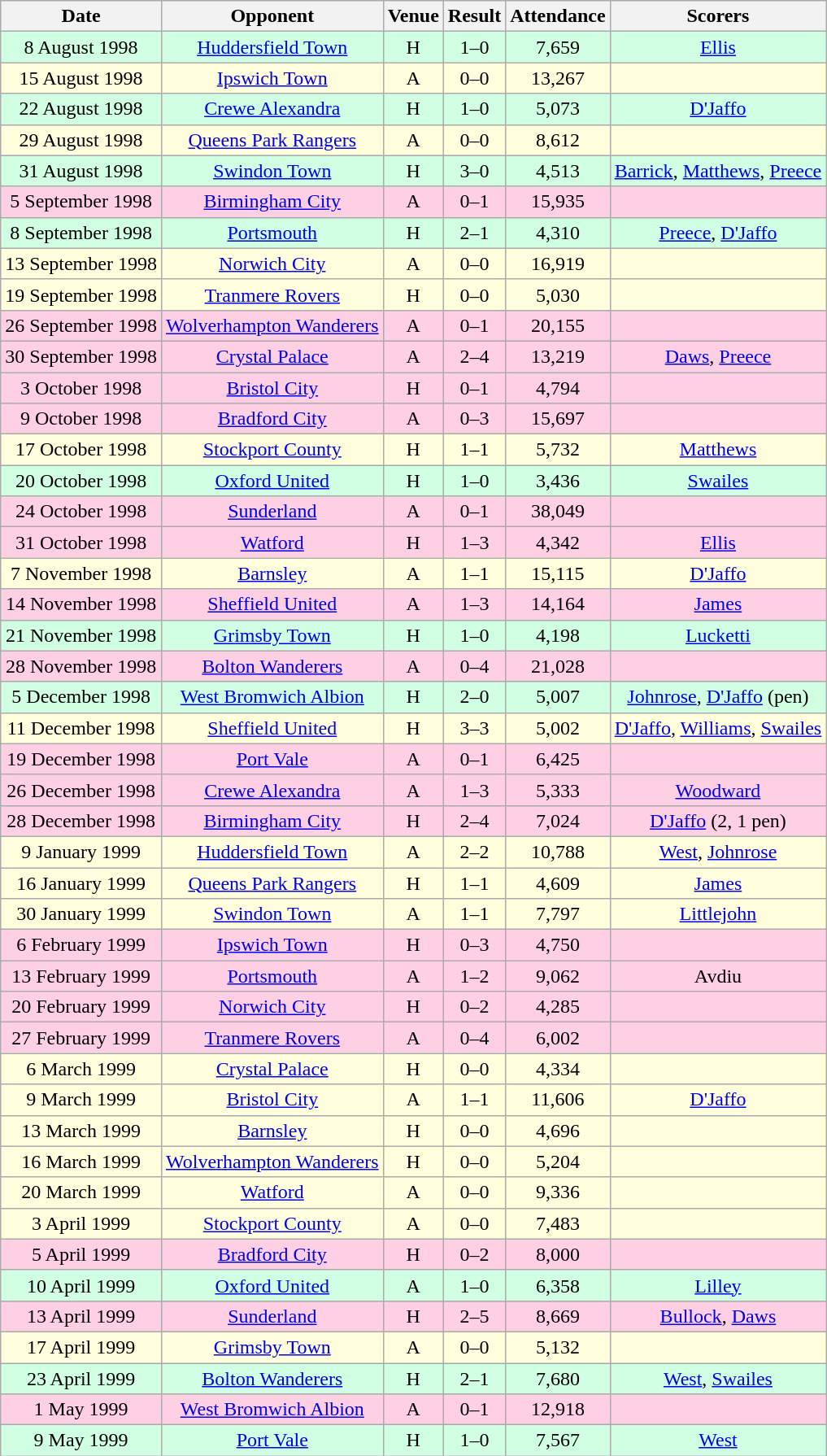<table class="wikitable sortable" style="font-size:100%; text-align:center">
<tr>
<th>Date</th>
<th>Opponent</th>
<th>Venue</th>
<th>Result</th>
<th>Attendance</th>
<th>Scorers</th>
</tr>
<tr style="background-color: #d0ffe3;">
<td>8 August 1998</td>
<td><a href='#'>Huddersfield Town</a></td>
<td>H</td>
<td>1–0</td>
<td>7,659</td>
<td><a href='#'>Ellis</a></td>
</tr>
<tr style="background-color: #ffffdd;">
<td>15 August 1998</td>
<td><a href='#'>Ipswich Town</a></td>
<td>A</td>
<td>0–0</td>
<td>13,267</td>
<td></td>
</tr>
<tr style="background-color: #d0ffe3;">
<td>22 August 1998</td>
<td><a href='#'>Crewe Alexandra</a></td>
<td>H</td>
<td>1–0</td>
<td>5,073</td>
<td><a href='#'>D'Jaffo</a></td>
</tr>
<tr style="background-color: #ffffdd;">
<td>29 August 1998</td>
<td><a href='#'>Queens Park Rangers</a></td>
<td>A</td>
<td>0–0</td>
<td>8,612</td>
<td></td>
</tr>
<tr style="background-color: #d0ffe3;">
<td>31 August 1998</td>
<td><a href='#'>Swindon Town</a></td>
<td>H</td>
<td>3–0</td>
<td>4,513</td>
<td><a href='#'>Barrick</a>, <a href='#'>Matthews</a>, <a href='#'>Preece</a></td>
</tr>
<tr style="background-color: #ffd0e3;">
<td>5 September 1998</td>
<td><a href='#'>Birmingham City</a></td>
<td>A</td>
<td>0–1</td>
<td>15,935</td>
<td></td>
</tr>
<tr style="background-color: #d0ffe3;">
<td>8 September 1998</td>
<td><a href='#'>Portsmouth</a></td>
<td>H</td>
<td>2–1</td>
<td>4,310</td>
<td><a href='#'>Preece</a>, <a href='#'>D'Jaffo</a></td>
</tr>
<tr style="background-color: #ffffdd;">
<td>13 September 1998</td>
<td><a href='#'>Norwich City</a></td>
<td>A</td>
<td>0–0</td>
<td>16,919</td>
<td></td>
</tr>
<tr style="background-color: #ffffdd;">
<td>19 September 1998</td>
<td><a href='#'>Tranmere Rovers</a></td>
<td>H</td>
<td>0–0</td>
<td>5,030</td>
<td></td>
</tr>
<tr style="background-color: #ffd0e3;">
<td>26 September 1998</td>
<td><a href='#'>Wolverhampton Wanderers</a></td>
<td>A</td>
<td>0–1</td>
<td>20,155</td>
<td></td>
</tr>
<tr style="background-color: #ffd0e3;">
<td>30 September 1998</td>
<td><a href='#'>Crystal Palace</a></td>
<td>A</td>
<td>2–4</td>
<td>13,219</td>
<td><a href='#'>Daws</a>, <a href='#'>Preece</a></td>
</tr>
<tr style="background-color: #ffd0e3;">
<td>3 October 1998</td>
<td><a href='#'>Bristol City</a></td>
<td>H</td>
<td>0–1</td>
<td>4,794</td>
<td></td>
</tr>
<tr style="background-color: #ffd0e3;">
<td>9 October 1998</td>
<td><a href='#'>Bradford City</a></td>
<td>A</td>
<td>0–3</td>
<td>15,697</td>
<td></td>
</tr>
<tr style="background-color: #ffffdd;">
<td>17 October 1998</td>
<td><a href='#'>Stockport County</a></td>
<td>H</td>
<td>1–1</td>
<td>5,732</td>
<td><a href='#'>Matthews</a></td>
</tr>
<tr style="background-color: #d0ffe3;">
<td>20 October 1998</td>
<td><a href='#'>Oxford United</a></td>
<td>H</td>
<td>1–0</td>
<td>3,436</td>
<td><a href='#'>Swailes</a></td>
</tr>
<tr style="background-color: #ffd0e3;">
<td>24 October 1998</td>
<td><a href='#'>Sunderland</a></td>
<td>A</td>
<td>0–1</td>
<td>38,049</td>
<td></td>
</tr>
<tr style="background-color: #ffd0e3;">
<td>31 October 1998</td>
<td><a href='#'>Watford</a></td>
<td>H</td>
<td>1–3</td>
<td>4,342</td>
<td><a href='#'>Ellis</a></td>
</tr>
<tr style="background-color: #ffffdd;">
<td>7 November 1998</td>
<td><a href='#'>Barnsley</a></td>
<td>A</td>
<td>1–1</td>
<td>15,115</td>
<td><a href='#'>D'Jaffo</a></td>
</tr>
<tr style="background-color: #ffd0e3;">
<td>14 November 1998</td>
<td><a href='#'>Sheffield United</a></td>
<td>A</td>
<td>1–3</td>
<td>14,164</td>
<td><a href='#'>James</a></td>
</tr>
<tr style="background-color: #d0ffe3;">
<td>21 November 1998</td>
<td><a href='#'>Grimsby Town</a></td>
<td>H</td>
<td>1–0</td>
<td>4,198</td>
<td><a href='#'>Lucketti</a></td>
</tr>
<tr style="background-color: #ffd0e3;">
<td>28 November 1998</td>
<td><a href='#'>Bolton Wanderers</a></td>
<td>A</td>
<td>0–4</td>
<td>21,028</td>
<td></td>
</tr>
<tr style="background-color: #d0ffe3;">
<td>5 December 1998</td>
<td><a href='#'>West Bromwich Albion</a></td>
<td>H</td>
<td>2–0</td>
<td>5,007</td>
<td><a href='#'>Johnrose</a>, <a href='#'>D'Jaffo</a> (pen)</td>
</tr>
<tr style="background-color: #ffffdd;">
<td>11 December 1998</td>
<td><a href='#'>Sheffield United</a></td>
<td>H</td>
<td>3–3</td>
<td>5,002</td>
<td><a href='#'>D'Jaffo</a>, <a href='#'>Williams</a>, <a href='#'>Swailes</a></td>
</tr>
<tr style="background-color: #ffd0e3;">
<td>19 December 1998</td>
<td><a href='#'>Port Vale</a></td>
<td>A</td>
<td>0–1</td>
<td>6,425</td>
<td></td>
</tr>
<tr style="background-color: #ffd0e3;">
<td>26 December 1998</td>
<td><a href='#'>Crewe Alexandra</a></td>
<td>A</td>
<td>1–3</td>
<td>5,333</td>
<td><a href='#'>Woodward</a></td>
</tr>
<tr style="background-color: #ffd0e3;">
<td>28 December 1998</td>
<td><a href='#'>Birmingham City</a></td>
<td>H</td>
<td>2–4</td>
<td>7,024</td>
<td><a href='#'>D'Jaffo</a> (2, 1 pen)</td>
</tr>
<tr style="background-color: #ffffdd;">
<td>9 January 1999</td>
<td><a href='#'>Huddersfield Town</a></td>
<td>A</td>
<td>2–2</td>
<td>10,788</td>
<td><a href='#'>West</a>, <a href='#'>Johnrose</a></td>
</tr>
<tr style="background-color: #ffffdd;">
<td>16 January 1999</td>
<td><a href='#'>Queens Park Rangers</a></td>
<td>H</td>
<td>1–1</td>
<td>4,609</td>
<td><a href='#'>James</a></td>
</tr>
<tr style="background-color: #ffffdd;">
<td>30 January 1999</td>
<td><a href='#'>Swindon Town</a></td>
<td>A</td>
<td>1–1</td>
<td>7,797</td>
<td><a href='#'>Littlejohn</a></td>
</tr>
<tr style="background-color: #ffd0e3;">
<td>6 February 1999</td>
<td><a href='#'>Ipswich Town</a></td>
<td>H</td>
<td>0–3</td>
<td>4,750</td>
<td></td>
</tr>
<tr style="background-color: #ffd0e3;">
<td>13 February 1999</td>
<td><a href='#'>Portsmouth</a></td>
<td>A</td>
<td>1–2</td>
<td>9,062</td>
<td>Avdiu</td>
</tr>
<tr style="background-color: #ffd0e3;">
<td>20 February 1999</td>
<td><a href='#'>Norwich City</a></td>
<td>H</td>
<td>0–2</td>
<td>4,285</td>
<td></td>
</tr>
<tr style="background-color: #ffd0e3;">
<td>27 February 1999</td>
<td><a href='#'>Tranmere Rovers</a></td>
<td>A</td>
<td>0–4</td>
<td>6,002</td>
<td></td>
</tr>
<tr style="background-color: #ffffdd;">
<td>6 March 1999</td>
<td><a href='#'>Crystal Palace</a></td>
<td>H</td>
<td>0–0</td>
<td>4,334</td>
<td></td>
</tr>
<tr style="background-color: #ffffdd;">
<td>9 March 1999</td>
<td><a href='#'>Bristol City</a></td>
<td>A</td>
<td>1–1</td>
<td>11,606</td>
<td><a href='#'>D'Jaffo</a></td>
</tr>
<tr style="background-color: #ffffdd;">
<td>13 March 1999</td>
<td><a href='#'>Barnsley</a></td>
<td>H</td>
<td>0–0</td>
<td>4,696</td>
<td></td>
</tr>
<tr style="background-color: #ffffdd;">
<td>16 March 1999</td>
<td><a href='#'>Wolverhampton Wanderers</a></td>
<td>H</td>
<td>0–0</td>
<td>5,204</td>
<td></td>
</tr>
<tr style="background-color: #ffffdd;">
<td>20 March 1999</td>
<td><a href='#'>Watford</a></td>
<td>A</td>
<td>0–0</td>
<td>9,336</td>
<td></td>
</tr>
<tr style="background-color: #ffffdd;">
<td>3 April 1999</td>
<td><a href='#'>Stockport County</a></td>
<td>A</td>
<td>0–0</td>
<td>7,483</td>
<td></td>
</tr>
<tr style="background-color: #ffd0e3;">
<td>5 April 1999</td>
<td><a href='#'>Bradford City</a></td>
<td>H</td>
<td>0–2</td>
<td>8,000</td>
<td></td>
</tr>
<tr style="background-color: #d0ffe3;">
<td>10 April 1999</td>
<td><a href='#'>Oxford United</a></td>
<td>A</td>
<td>1–0</td>
<td>6,358</td>
<td><a href='#'>Lilley</a></td>
</tr>
<tr style="background-color: #ffd0e3;">
<td>13 April 1999</td>
<td><a href='#'>Sunderland</a></td>
<td>H</td>
<td>2–5</td>
<td>8,669</td>
<td><a href='#'>Bullock</a>, <a href='#'>Daws</a></td>
</tr>
<tr style="background-color: #ffffdd;">
<td>17 April 1999</td>
<td><a href='#'>Grimsby Town</a></td>
<td>A</td>
<td>0–0</td>
<td>5,132</td>
<td></td>
</tr>
<tr style="background-color: #d0ffe3;">
<td>23 April 1999</td>
<td><a href='#'>Bolton Wanderers</a></td>
<td>H</td>
<td>2–1</td>
<td>7,680</td>
<td><a href='#'>West</a>, <a href='#'>Swailes</a></td>
</tr>
<tr style="background-color: #ffd0e3;">
<td>1 May 1999</td>
<td><a href='#'>West Bromwich Albion</a></td>
<td>A</td>
<td>0–1</td>
<td>12,918</td>
<td></td>
</tr>
<tr style="background-color: #d0ffe3;">
<td>9 May 1999</td>
<td><a href='#'>Port Vale</a></td>
<td>H</td>
<td>1–0</td>
<td>7,567</td>
<td><a href='#'>West</a></td>
</tr>
</table>
